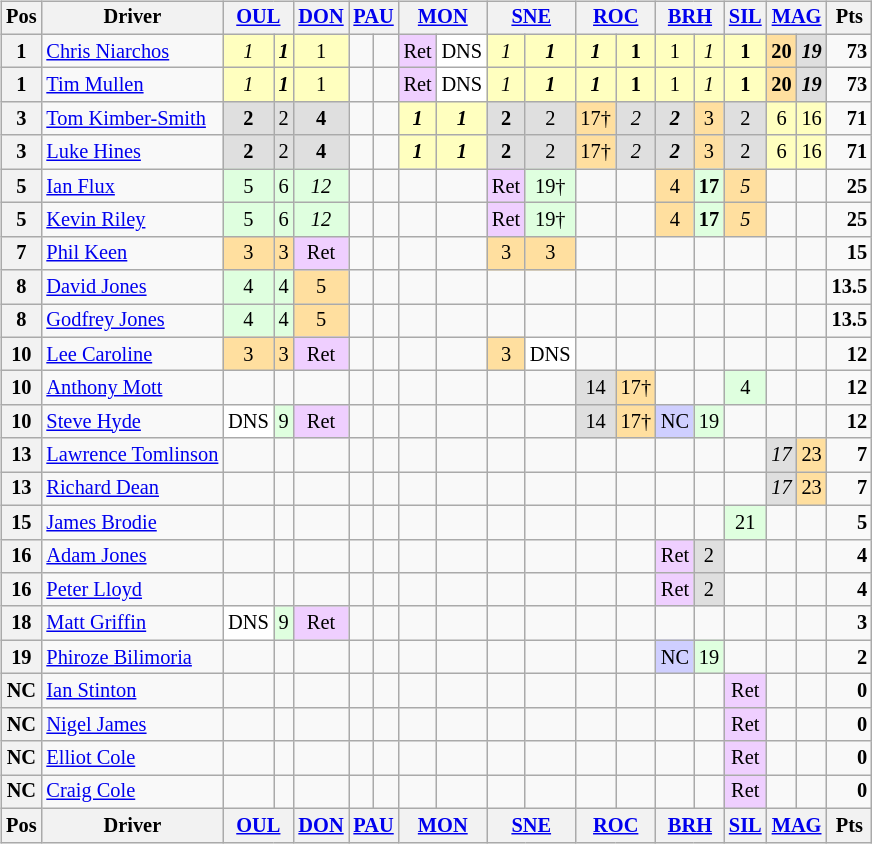<table>
<tr>
<td><br><table class="wikitable" style="font-size: 85%; text-align: center;">
<tr valign="top">
<th valign="middle">Pos</th>
<th valign="middle">Driver</th>
<th colspan=2><a href='#'>OUL</a><br></th>
<th><a href='#'>DON</a><br></th>
<th colspan=2><a href='#'>PAU</a><br></th>
<th colspan=2><a href='#'>MON</a><br></th>
<th colspan=2><a href='#'>SNE</a><br></th>
<th colspan=2><a href='#'>ROC</a><br></th>
<th colspan=2><a href='#'>BRH</a><br></th>
<th><a href='#'>SIL</a><br></th>
<th colspan=2><a href='#'>MAG</a><br></th>
<th valign="middle">Pts</th>
</tr>
<tr>
<th>1</th>
<td align=left> <a href='#'>Chris Niarchos</a></td>
<td style="background:#ffffbf;"><em>1</em></td>
<td style="background:#ffffbf;"><strong><em>1</em></strong></td>
<td style="background:#ffffbf;">1</td>
<td></td>
<td></td>
<td style="background:#efcfff;">Ret</td>
<td style="background:#ffffff;">DNS</td>
<td style="background:#ffffbf;"><em>1</em></td>
<td style="background:#ffffbf;"><strong><em>1</em></strong></td>
<td style="background:#ffffbf;"><strong><em>1</em></strong></td>
<td style="background:#ffffbf;"><strong>1</strong></td>
<td style="background:#ffffbf;">1</td>
<td style="background:#ffffbf;"><em>1</em></td>
<td style="background:#ffffbf;"><strong>1</strong></td>
<td style="background:#ffdf9f;"><strong>20</strong></td>
<td style="background:#dfdfdf;"><strong><em>19</em></strong></td>
<td align="right"><strong>73</strong></td>
</tr>
<tr>
<th>1</th>
<td align=left> <a href='#'>Tim Mullen</a></td>
<td style="background:#ffffbf;"><em>1</em></td>
<td style="background:#ffffbf;"><strong><em>1</em></strong></td>
<td style="background:#ffffbf;">1</td>
<td></td>
<td></td>
<td style="background:#efcfff;">Ret</td>
<td style="background:#ffffff;">DNS</td>
<td style="background:#ffffbf;"><em>1</em></td>
<td style="background:#ffffbf;"><strong><em>1</em></strong></td>
<td style="background:#ffffbf;"><strong><em>1</em></strong></td>
<td style="background:#ffffbf;"><strong>1</strong></td>
<td style="background:#ffffbf;">1</td>
<td style="background:#ffffbf;"><em>1</em></td>
<td style="background:#ffffbf;"><strong>1</strong></td>
<td style="background:#ffdf9f;"><strong>20</strong></td>
<td style="background:#dfdfdf;"><strong><em>19</em></strong></td>
<td align="right"><strong>73</strong></td>
</tr>
<tr>
<th>3</th>
<td align=left> <a href='#'>Tom Kimber-Smith</a></td>
<td style="background:#dfdfdf;"><strong>2</strong></td>
<td style="background:#dfdfdf;">2</td>
<td style="background:#dfdfdf;"><strong>4</strong></td>
<td></td>
<td></td>
<td style="background:#ffffbf;"><strong><em>1</em></strong></td>
<td style="background:#ffffbf;"><strong><em>1</em></strong></td>
<td style="background:#dfdfdf;"><strong>2</strong></td>
<td style="background:#dfdfdf;">2</td>
<td style="background:#ffdf9f;">17†</td>
<td style="background:#dfdfdf;"><em>2</em></td>
<td style="background:#dfdfdf;"><strong><em>2</em></strong></td>
<td style="background:#ffdf9f;">3</td>
<td style="background:#dfdfdf;">2</td>
<td style="background:#ffffbf;">6</td>
<td style="background:#ffffbf;">16</td>
<td align="right"><strong>71</strong></td>
</tr>
<tr>
<th>3</th>
<td align=left> <a href='#'>Luke Hines</a></td>
<td style="background:#dfdfdf;"><strong>2</strong></td>
<td style="background:#dfdfdf;">2</td>
<td style="background:#dfdfdf;"><strong>4</strong></td>
<td></td>
<td></td>
<td style="background:#ffffbf;"><strong><em>1</em></strong></td>
<td style="background:#ffffbf;"><strong><em>1</em></strong></td>
<td style="background:#dfdfdf;"><strong>2</strong></td>
<td style="background:#dfdfdf;">2</td>
<td style="background:#ffdf9f;">17†</td>
<td style="background:#dfdfdf;"><em>2</em></td>
<td style="background:#dfdfdf;"><strong><em>2</em></strong></td>
<td style="background:#ffdf9f;">3</td>
<td style="background:#dfdfdf;">2</td>
<td style="background:#ffffbf;">6</td>
<td style="background:#ffffbf;">16</td>
<td align="right"><strong>71</strong></td>
</tr>
<tr>
<th>5</th>
<td align=left> <a href='#'>Ian Flux</a></td>
<td style="background:#dfffdf;">5</td>
<td style="background:#dfffdf;">6</td>
<td style="background:#dfffdf;"><em>12</em></td>
<td></td>
<td></td>
<td></td>
<td></td>
<td style="background:#efcfff;">Ret</td>
<td style="background:#dfffdf;">19†</td>
<td></td>
<td></td>
<td style="background:#ffdf9f;">4</td>
<td style="background:#dfffdf;"><strong>17</strong></td>
<td style="background:#ffdf9f;"><em>5</em></td>
<td></td>
<td></td>
<td align="right"><strong>25</strong></td>
</tr>
<tr>
<th>5</th>
<td align=left> <a href='#'>Kevin Riley</a></td>
<td style="background:#dfffdf;">5</td>
<td style="background:#dfffdf;">6</td>
<td style="background:#dfffdf;"><em>12</em></td>
<td></td>
<td></td>
<td></td>
<td></td>
<td style="background:#efcfff;">Ret</td>
<td style="background:#dfffdf;">19†</td>
<td></td>
<td></td>
<td style="background:#ffdf9f;">4</td>
<td style="background:#dfffdf;"><strong>17</strong></td>
<td style="background:#ffdf9f;"><em>5</em></td>
<td></td>
<td></td>
<td align="right"><strong>25</strong></td>
</tr>
<tr>
<th>7</th>
<td align=left> <a href='#'>Phil Keen</a></td>
<td style="background:#ffdf9f;">3</td>
<td style="background:#ffdf9f;">3</td>
<td style="background:#efcfff;">Ret</td>
<td></td>
<td></td>
<td></td>
<td></td>
<td style="background:#ffdf9f;">3</td>
<td style="background:#ffdf9f;">3</td>
<td></td>
<td></td>
<td></td>
<td></td>
<td></td>
<td></td>
<td></td>
<td align="right"><strong>15</strong></td>
</tr>
<tr>
<th>8</th>
<td align=left> <a href='#'>David Jones</a></td>
<td style="background:#dfffdf;">4</td>
<td style="background:#dfffdf;">4</td>
<td style="background:#ffdf9f;">5</td>
<td></td>
<td></td>
<td></td>
<td></td>
<td></td>
<td></td>
<td></td>
<td></td>
<td></td>
<td></td>
<td></td>
<td></td>
<td></td>
<td align="right"><strong>13.5</strong></td>
</tr>
<tr>
<th>8</th>
<td align=left> <a href='#'>Godfrey Jones</a></td>
<td style="background:#dfffdf;">4</td>
<td style="background:#dfffdf;">4</td>
<td style="background:#ffdf9f;">5</td>
<td></td>
<td></td>
<td></td>
<td></td>
<td></td>
<td></td>
<td></td>
<td></td>
<td></td>
<td></td>
<td></td>
<td></td>
<td></td>
<td align="right"><strong>13.5</strong></td>
</tr>
<tr>
<th>10</th>
<td align=left> <a href='#'>Lee Caroline</a></td>
<td style="background:#ffdf9f;">3</td>
<td style="background:#ffdf9f;">3</td>
<td style="background:#efcfff;">Ret</td>
<td></td>
<td></td>
<td></td>
<td></td>
<td style="background:#ffdf9f;">3</td>
<td style="background:#ffffff;">DNS</td>
<td></td>
<td></td>
<td></td>
<td></td>
<td></td>
<td></td>
<td></td>
<td align="right"><strong>12</strong></td>
</tr>
<tr>
<th>10</th>
<td align=left> <a href='#'>Anthony Mott</a></td>
<td></td>
<td></td>
<td></td>
<td></td>
<td></td>
<td></td>
<td></td>
<td></td>
<td></td>
<td style="background:#dfdfdf;">14</td>
<td style="background:#ffdf9f;">17†</td>
<td></td>
<td></td>
<td style="background:#dfffdf;">4</td>
<td></td>
<td></td>
<td align="right"><strong>12</strong></td>
</tr>
<tr>
<th>10</th>
<td align=left> <a href='#'>Steve Hyde</a></td>
<td style="background:#ffffff;">DNS</td>
<td style="background:#dfffdf;">9</td>
<td style="background:#efcfff;">Ret</td>
<td></td>
<td></td>
<td></td>
<td></td>
<td></td>
<td></td>
<td style="background:#dfdfdf;">14</td>
<td style="background:#ffdf9f;">17†</td>
<td style="background:#cfcfff;">NC</td>
<td style="background:#dfffdf;">19</td>
<td></td>
<td></td>
<td></td>
<td align="right"><strong>12</strong></td>
</tr>
<tr>
<th>13</th>
<td align=left> <a href='#'>Lawrence Tomlinson</a></td>
<td></td>
<td></td>
<td></td>
<td></td>
<td></td>
<td></td>
<td></td>
<td></td>
<td></td>
<td></td>
<td></td>
<td></td>
<td></td>
<td></td>
<td style="background:#dfdfdf;"><em>17</em></td>
<td style="background:#ffdf9f;">23</td>
<td align="right"><strong>7</strong></td>
</tr>
<tr>
<th>13</th>
<td align=left> <a href='#'>Richard Dean</a></td>
<td></td>
<td></td>
<td></td>
<td></td>
<td></td>
<td></td>
<td></td>
<td></td>
<td></td>
<td></td>
<td></td>
<td></td>
<td></td>
<td></td>
<td style="background:#dfdfdf;"><em>17</em></td>
<td style="background:#ffdf9f;">23</td>
<td align="right"><strong>7</strong></td>
</tr>
<tr>
<th>15</th>
<td align=left> <a href='#'>James Brodie</a></td>
<td></td>
<td></td>
<td></td>
<td></td>
<td></td>
<td></td>
<td></td>
<td></td>
<td></td>
<td></td>
<td></td>
<td></td>
<td></td>
<td style="background:#dfffdf;">21</td>
<td></td>
<td></td>
<td align="right"><strong>5</strong></td>
</tr>
<tr>
<th>16</th>
<td align=left> <a href='#'>Adam Jones</a></td>
<td></td>
<td></td>
<td></td>
<td></td>
<td></td>
<td></td>
<td></td>
<td></td>
<td></td>
<td></td>
<td></td>
<td style="background:#efcfff;">Ret</td>
<td style="background:#dfdfdf;">2</td>
<td></td>
<td></td>
<td></td>
<td align="right"><strong>4</strong></td>
</tr>
<tr>
<th>16</th>
<td align=left> <a href='#'>Peter Lloyd</a></td>
<td></td>
<td></td>
<td></td>
<td></td>
<td></td>
<td></td>
<td></td>
<td></td>
<td></td>
<td></td>
<td></td>
<td style="background:#efcfff;">Ret</td>
<td style="background:#dfdfdf;">2</td>
<td></td>
<td></td>
<td></td>
<td align="right"><strong>4</strong></td>
</tr>
<tr>
<th>18</th>
<td align=left> <a href='#'>Matt Griffin</a></td>
<td style="background:#ffffff;">DNS</td>
<td style="background:#dfffdf;">9</td>
<td style="background:#efcfff;">Ret</td>
<td></td>
<td></td>
<td></td>
<td></td>
<td></td>
<td></td>
<td></td>
<td></td>
<td></td>
<td></td>
<td></td>
<td></td>
<td></td>
<td align="right"><strong>3</strong></td>
</tr>
<tr>
<th>19</th>
<td align=left> <a href='#'>Phiroze Bilimoria</a></td>
<td></td>
<td></td>
<td></td>
<td></td>
<td></td>
<td></td>
<td></td>
<td></td>
<td></td>
<td></td>
<td></td>
<td style="background:#cfcfff;">NC</td>
<td style="background:#dfffdf;">19</td>
<td></td>
<td></td>
<td></td>
<td align="right"><strong>2</strong></td>
</tr>
<tr>
<th>NC</th>
<td align=left> <a href='#'>Ian Stinton</a></td>
<td></td>
<td></td>
<td></td>
<td></td>
<td></td>
<td></td>
<td></td>
<td></td>
<td></td>
<td></td>
<td></td>
<td></td>
<td></td>
<td style="background:#efcfff;">Ret</td>
<td></td>
<td></td>
<td align="right"><strong>0</strong></td>
</tr>
<tr>
<th>NC</th>
<td align=left> <a href='#'>Nigel James</a></td>
<td></td>
<td></td>
<td></td>
<td></td>
<td></td>
<td></td>
<td></td>
<td></td>
<td></td>
<td></td>
<td></td>
<td></td>
<td></td>
<td style="background:#efcfff;">Ret</td>
<td></td>
<td></td>
<td align="right"><strong>0</strong></td>
</tr>
<tr>
<th>NC</th>
<td align=left> <a href='#'>Elliot Cole</a></td>
<td></td>
<td></td>
<td></td>
<td></td>
<td></td>
<td></td>
<td></td>
<td></td>
<td></td>
<td></td>
<td></td>
<td></td>
<td></td>
<td style="background:#efcfff;">Ret</td>
<td></td>
<td></td>
<td align="right"><strong>0</strong></td>
</tr>
<tr>
<th>NC</th>
<td align=left> <a href='#'>Craig Cole</a></td>
<td></td>
<td></td>
<td></td>
<td></td>
<td></td>
<td></td>
<td></td>
<td></td>
<td></td>
<td></td>
<td></td>
<td></td>
<td></td>
<td style="background:#efcfff;">Ret</td>
<td></td>
<td></td>
<td align="right"><strong>0</strong></td>
</tr>
<tr>
<th valign="middle">Pos</th>
<th valign="middle">Driver</th>
<th colspan=2><a href='#'>OUL</a><br></th>
<th><a href='#'>DON</a><br></th>
<th colspan=2><a href='#'>PAU</a><br></th>
<th colspan=2><a href='#'>MON</a><br></th>
<th colspan=2><a href='#'>SNE</a><br></th>
<th colspan=2><a href='#'>ROC</a><br></th>
<th colspan=2><a href='#'>BRH</a><br></th>
<th><a href='#'>SIL</a><br></th>
<th colspan=2><a href='#'>MAG</a><br></th>
<th valign="middle">Pts</th>
</tr>
</table>
</td>
<td valign="top"><br></td>
</tr>
</table>
